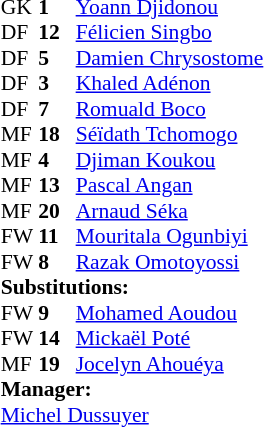<table style="font-size: 90%" cellspacing="0" cellpadding="0" align="center">
<tr>
<th width=25></th>
<th width=25></th>
</tr>
<tr>
<td>GK</td>
<td><strong>1</strong></td>
<td><a href='#'>Yoann Djidonou</a></td>
</tr>
<tr>
<td>DF</td>
<td><strong>12</strong></td>
<td><a href='#'>Félicien Singbo</a></td>
</tr>
<tr>
<td>DF</td>
<td><strong>5</strong></td>
<td><a href='#'>Damien Chrysostome</a></td>
</tr>
<tr>
<td>DF</td>
<td><strong>3</strong></td>
<td><a href='#'>Khaled Adénon</a></td>
<td></td>
</tr>
<tr>
<td>DF</td>
<td><strong>7</strong></td>
<td><a href='#'>Romuald Boco</a></td>
</tr>
<tr>
<td>MF</td>
<td><strong>18</strong></td>
<td><a href='#'>Séïdath Tchomogo</a></td>
<td></td>
<td></td>
</tr>
<tr>
<td>MF</td>
<td><strong>4</strong></td>
<td><a href='#'>Djiman Koukou</a></td>
</tr>
<tr>
<td>MF</td>
<td><strong>13</strong></td>
<td><a href='#'>Pascal Angan</a></td>
<td></td>
<td></td>
</tr>
<tr>
<td>MF</td>
<td><strong>20</strong></td>
<td><a href='#'>Arnaud Séka</a></td>
<td></td>
<td></td>
</tr>
<tr>
<td>FW</td>
<td><strong>11</strong></td>
<td><a href='#'>Mouritala Ogunbiyi</a></td>
</tr>
<tr>
<td>FW</td>
<td><strong>8</strong></td>
<td><a href='#'>Razak Omotoyossi</a></td>
</tr>
<tr>
<td colspan=3><strong>Substitutions:</strong></td>
</tr>
<tr>
<td>FW</td>
<td><strong>9</strong></td>
<td><a href='#'>Mohamed Aoudou</a></td>
<td></td>
<td></td>
</tr>
<tr>
<td>FW</td>
<td><strong>14</strong></td>
<td><a href='#'>Mickaël Poté</a></td>
<td></td>
<td></td>
</tr>
<tr>
<td>MF</td>
<td><strong>19</strong></td>
<td><a href='#'>Jocelyn Ahouéya</a></td>
<td></td>
<td></td>
</tr>
<tr>
<td colspan=3><strong>Manager:</strong></td>
</tr>
<tr>
<td colspan=4> <a href='#'>Michel Dussuyer</a></td>
</tr>
</table>
